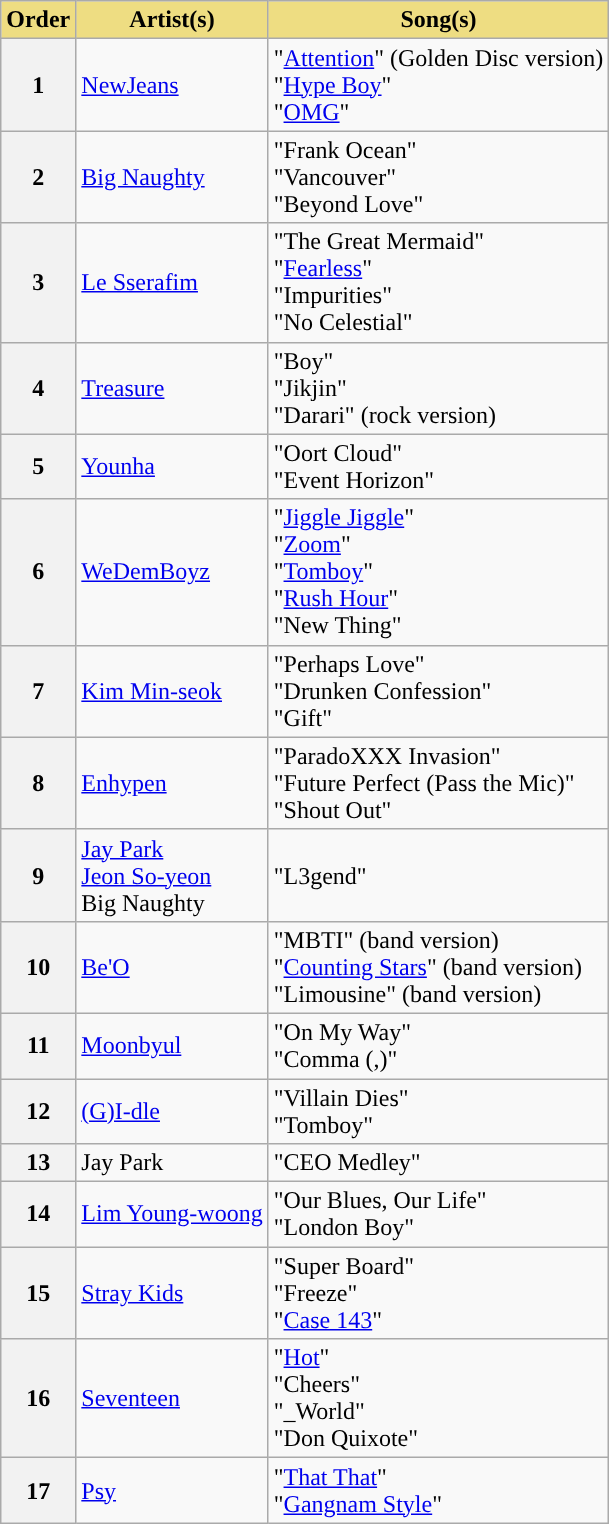<table class="wikitable plainrowheaders" >
<tr>
<th scope="col" style="background:#EEDD82; ">Order</th>
<th scope="col" style="background:#EEDD82">Artist(s)</th>
<th scope="col" style="background:#EEDD82">Song(s)</th>
</tr>
<tr>
<th scope="row" style="text-align:center;">1</th>
<td><a href='#'>NewJeans</a></td>
<td>"<a href='#'>Attention</a>" (Golden Disc version)<br>"<a href='#'>Hype Boy</a>"<br>"<a href='#'>OMG</a>"</td>
</tr>
<tr>
<th scope="row" style="text-align:center;">2</th>
<td><a href='#'>Big Naughty</a></td>
<td>"Frank Ocean"<br>"Vancouver"<br>"Beyond Love"</td>
</tr>
<tr>
<th scope="row" style="text-align:center;">3</th>
<td><a href='#'>Le Sserafim</a></td>
<td>"The Great Mermaid"<br>"<a href='#'>Fearless</a>"<br>"Impurities"<br>"No Celestial"</td>
</tr>
<tr>
<th scope="row" style="text-align:center;">4</th>
<td><a href='#'>Treasure</a></td>
<td>"Boy"<br>"Jikjin"<br>"Darari" (rock version)</td>
</tr>
<tr>
<th scope="row" style="text-align:center;">5</th>
<td><a href='#'>Younha</a></td>
<td>"Oort Cloud"<br>"Event Horizon"</td>
</tr>
<tr>
<th scope="row" style="text-align:center;">6</th>
<td><a href='#'>WeDemBoyz</a></td>
<td>"<a href='#'>Jiggle Jiggle</a>"<br>"<a href='#'>Zoom</a>"<br>"<a href='#'>Tomboy</a>"<br>"<a href='#'>Rush Hour</a>"<br>"New Thing"</td>
</tr>
<tr>
<th scope="row" style="text-align:center;">7</th>
<td><a href='#'>Kim Min-seok</a></td>
<td>"Perhaps Love"<br>"Drunken Confession"<br>"Gift"</td>
</tr>
<tr>
<th scope="row" style="text-align:center;">8</th>
<td><a href='#'>Enhypen</a></td>
<td>"ParadoXXX Invasion"<br>"Future Perfect (Pass the Mic)"<br>"Shout Out"</td>
</tr>
<tr>
<th scope="row" style="text-align:center;">9</th>
<td><a href='#'>Jay Park</a><br><a href='#'>Jeon So-yeon</a><br>Big Naughty</td>
<td>"L3gend"</td>
</tr>
<tr>
<th scope="row" style="text-align:center;">10</th>
<td><a href='#'>Be'O</a></td>
<td>"MBTI" (band version)<br>"<a href='#'>Counting Stars</a>" (band version)<br>"Limousine" (band version)</td>
</tr>
<tr>
<th scope="row" style="text-align:center;">11</th>
<td><a href='#'>Moonbyul</a></td>
<td>"On My Way"<br>"Comma (,)"</td>
</tr>
<tr>
<th scope="row" style="text-align:center;">12</th>
<td><a href='#'>(G)I-dle</a></td>
<td>"Villain Dies"<br>"Tomboy"</td>
</tr>
<tr>
<th scope="row" style="text-align:center;">13</th>
<td>Jay Park</td>
<td>"CEO Medley"</td>
</tr>
<tr>
<th scope="row" style="text-align:center;">14</th>
<td><a href='#'>Lim Young-woong</a></td>
<td>"Our Blues, Our Life"<br>"London Boy"</td>
</tr>
<tr>
<th scope="row" style="text-align:center;">15</th>
<td><a href='#'>Stray Kids</a></td>
<td>"Super Board"<br>"Freeze"<br>"<a href='#'>Case 143</a>"</td>
</tr>
<tr>
<th scope="row" style="text-align:center;">16</th>
<td><a href='#'>Seventeen</a></td>
<td>"<a href='#'>Hot</a>"<br>"Cheers"<br>"_World"<br>"Don Quixote"</td>
</tr>
<tr>
<th scope="row" style="text-align:center;">17</th>
<td><a href='#'>Psy</a></td>
<td>"<a href='#'>That That</a>"<br>"<a href='#'>Gangnam Style</a>"</td>
</tr>
</table>
